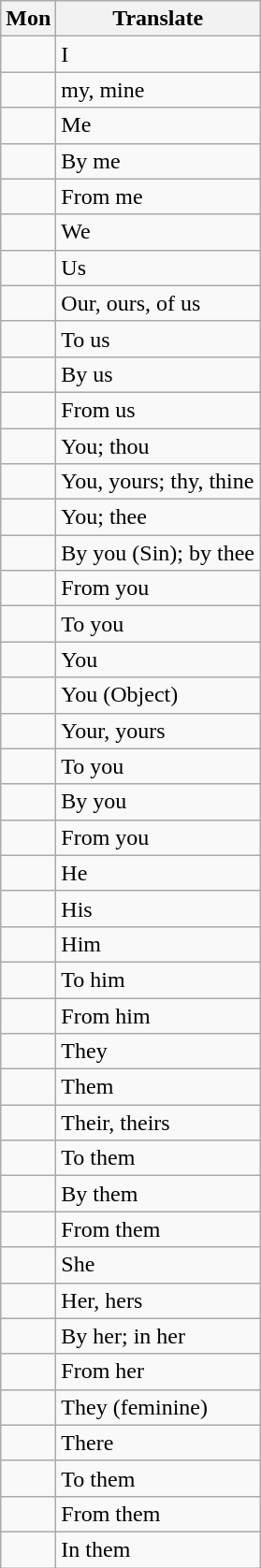<table class=wikitable>
<tr>
<th>Mon</th>
<th>Translate</th>
</tr>
<tr>
<td></td>
<td>I</td>
</tr>
<tr>
<td></td>
<td>my, mine</td>
</tr>
<tr>
<td></td>
<td>Me</td>
</tr>
<tr>
<td></td>
<td>By me</td>
</tr>
<tr>
<td></td>
<td>From me</td>
</tr>
<tr>
<td></td>
<td>We</td>
</tr>
<tr>
<td></td>
<td>Us</td>
</tr>
<tr>
<td></td>
<td>Our, ours, of us</td>
</tr>
<tr>
<td></td>
<td>To us</td>
</tr>
<tr>
<td></td>
<td>By us</td>
</tr>
<tr>
<td></td>
<td>From us</td>
</tr>
<tr>
<td></td>
<td>You; thou</td>
</tr>
<tr>
<td></td>
<td>You, yours; thy, thine</td>
</tr>
<tr>
<td></td>
<td>You; thee</td>
</tr>
<tr>
<td></td>
<td>By you (Sin); by thee</td>
</tr>
<tr>
<td></td>
<td>From you</td>
</tr>
<tr>
<td></td>
<td>To you</td>
</tr>
<tr>
<td></td>
<td>You</td>
</tr>
<tr>
<td></td>
<td>You (Object)</td>
</tr>
<tr>
<td></td>
<td>Your, yours</td>
</tr>
<tr>
<td></td>
<td>To you</td>
</tr>
<tr>
<td></td>
<td>By you</td>
</tr>
<tr>
<td></td>
<td>From you</td>
</tr>
<tr>
<td></td>
<td>He</td>
</tr>
<tr>
<td></td>
<td>His</td>
</tr>
<tr>
<td></td>
<td>Him</td>
</tr>
<tr>
<td></td>
<td>To him</td>
</tr>
<tr>
<td></td>
<td>From him</td>
</tr>
<tr>
<td></td>
<td>They</td>
</tr>
<tr>
<td></td>
<td>Them</td>
</tr>
<tr>
<td></td>
<td>Their, theirs</td>
</tr>
<tr>
<td></td>
<td>To them</td>
</tr>
<tr>
<td></td>
<td>By them</td>
</tr>
<tr>
<td></td>
<td>From them</td>
</tr>
<tr>
<td></td>
<td>She</td>
</tr>
<tr>
<td></td>
<td>Her, hers</td>
</tr>
<tr>
<td></td>
<td>By her; in her</td>
</tr>
<tr>
<td></td>
<td>From her</td>
</tr>
<tr>
<td></td>
<td>They (feminine)</td>
</tr>
<tr>
<td></td>
<td>There</td>
</tr>
<tr>
<td></td>
<td>To them</td>
</tr>
<tr>
<td></td>
<td>From them</td>
</tr>
<tr>
<td></td>
<td>In them</td>
</tr>
</table>
